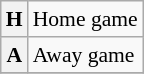<table class="wikitable plainrowheaders" style="font-size:90%;">
<tr>
<th scope=row><strong>H</strong></th>
<td>Home game</td>
</tr>
<tr>
<th scope=row><strong>A</strong></th>
<td>Away game</td>
</tr>
<tr>
</tr>
</table>
